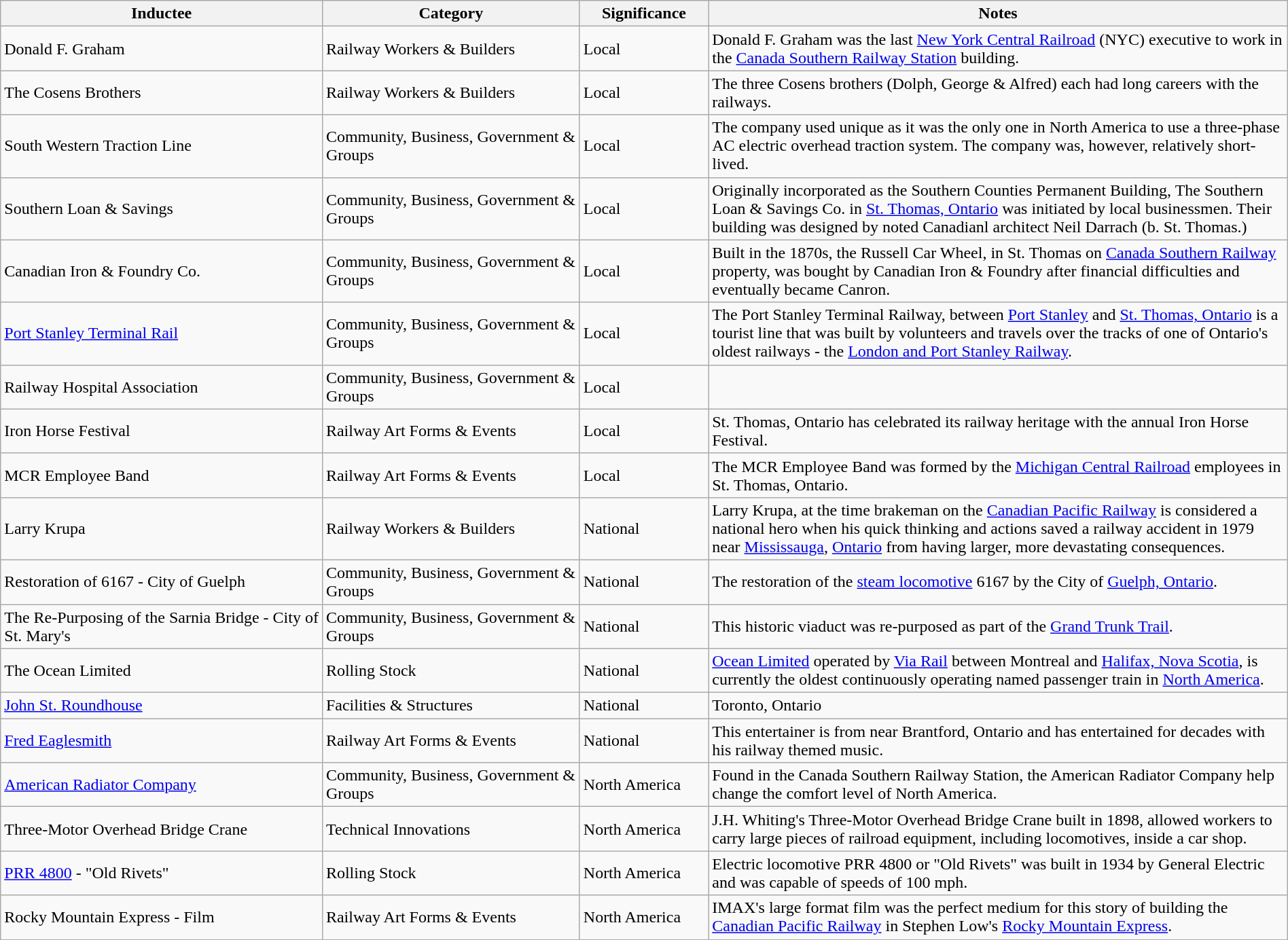<table class="wikitable sortable" width=100%>
<tr>
<th width=25%>Inductee</th>
<th width=20%>Category</th>
<th width=10%>Significance</th>
<th width=45%>Notes</th>
</tr>
<tr>
<td>Donald F. Graham</td>
<td>Railway Workers & Builders</td>
<td>Local</td>
<td>Donald F. Graham was the last <a href='#'>New York Central Railroad</a> (NYC) executive to work in the <a href='#'>Canada Southern Railway Station</a> building.</td>
</tr>
<tr>
<td>The Cosens Brothers</td>
<td>Railway Workers & Builders</td>
<td>Local</td>
<td>The three Cosens brothers (Dolph, George & Alfred) each had long careers with the railways.</td>
</tr>
<tr>
<td>South Western Traction Line</td>
<td>Community, Business, Government & Groups</td>
<td>Local</td>
<td>The company used unique as it was the only one in North America to use a three-phase AC electric overhead traction system. The company was, however, relatively short-lived.</td>
</tr>
<tr>
<td>Southern Loan & Savings</td>
<td>Community, Business, Government & Groups</td>
<td>Local</td>
<td>Originally incorporated as the Southern Counties Permanent Building,  The Southern Loan & Savings Co. in <a href='#'>St. Thomas, Ontario</a> was initiated by local businessmen. Their building was designed by noted Canadianl architect Neil Darrach (b. St. Thomas.)</td>
</tr>
<tr>
<td>Canadian Iron & Foundry Co.</td>
<td>Community, Business, Government & Groups</td>
<td>Local</td>
<td>Built in the 1870s, the Russell Car Wheel, in St. Thomas on <a href='#'>Canada Southern Railway</a> property, was bought by Canadian Iron & Foundry after financial difficulties and eventually became Canron.</td>
</tr>
<tr>
<td><a href='#'>Port Stanley Terminal Rail</a></td>
<td>Community, Business, Government & Groups</td>
<td>Local</td>
<td>The Port Stanley Terminal Railway, between <a href='#'>Port Stanley</a> and <a href='#'>St. Thomas, Ontario</a> is a tourist line that was built by volunteers and travels over the tracks of one of Ontario's oldest railways - the <a href='#'>London and Port Stanley Railway</a>.</td>
</tr>
<tr>
<td>Railway Hospital Association</td>
<td>Community, Business, Government & Groups</td>
<td>Local</td>
<td></td>
</tr>
<tr>
<td>Iron Horse Festival</td>
<td>Railway Art Forms & Events</td>
<td>Local</td>
<td>St. Thomas, Ontario has celebrated its railway heritage with the annual Iron Horse Festival.</td>
</tr>
<tr>
<td>MCR Employee Band</td>
<td>Railway Art Forms & Events</td>
<td>Local</td>
<td>The MCR Employee Band was formed by the <a href='#'>Michigan Central Railroad</a> employees in St. Thomas, Ontario.</td>
</tr>
<tr>
<td>Larry Krupa</td>
<td>Railway Workers & Builders</td>
<td>National</td>
<td>Larry Krupa, at the time brakeman on the <a href='#'>Canadian Pacific Railway</a> is considered a national hero when his quick thinking and actions saved a railway accident in 1979 near <a href='#'>Mississauga</a>, <a href='#'>Ontario</a> from having larger, more devastating consequences.</td>
</tr>
<tr>
<td>Restoration of 6167 - City of Guelph</td>
<td>Community, Business, Government & Groups</td>
<td>National</td>
<td>The restoration of the <a href='#'>steam locomotive</a> 6167 by the City of <a href='#'>Guelph, Ontario</a>.</td>
</tr>
<tr>
<td>The Re-Purposing of the Sarnia Bridge - City of St. Mary's</td>
<td>Community, Business, Government & Groups</td>
<td>National</td>
<td>This historic viaduct was re-purposed as part of the <a href='#'>Grand Trunk Trail</a>.</td>
</tr>
<tr>
<td>The Ocean Limited</td>
<td>Rolling Stock</td>
<td>National</td>
<td><a href='#'>Ocean Limited</a> operated by <a href='#'>Via Rail</a> between Montreal and <a href='#'>Halifax, Nova Scotia</a>, is currently the oldest continuously operating named passenger train in <a href='#'>North America</a>.</td>
</tr>
<tr>
<td><a href='#'>John St. Roundhouse</a></td>
<td>Facilities & Structures</td>
<td>National</td>
<td>Toronto, Ontario</td>
</tr>
<tr>
<td><a href='#'>Fred Eaglesmith</a></td>
<td>Railway Art Forms & Events</td>
<td>National</td>
<td>This entertainer is from near Brantford, Ontario and has entertained for decades with his railway themed music.</td>
</tr>
<tr>
<td><a href='#'>American Radiator Company</a></td>
<td>Community, Business, Government & Groups</td>
<td>North America</td>
<td>Found in the Canada Southern Railway Station, the American Radiator Company help change the comfort level of North America.</td>
</tr>
<tr>
<td>Three-Motor Overhead Bridge Crane</td>
<td>Technical Innovations</td>
<td>North America</td>
<td>J.H. Whiting's Three-Motor Overhead Bridge Crane built in 1898, allowed workers to carry large pieces of railroad equipment, including locomotives, inside a car shop.</td>
</tr>
<tr>
<td><a href='#'>PRR 4800</a> - "Old Rivets"</td>
<td>Rolling Stock</td>
<td>North America</td>
<td>Electric locomotive PRR 4800 or "Old Rivets" was built in 1934 by General Electric and was capable of speeds of 100 mph.</td>
</tr>
<tr>
<td>Rocky Mountain Express - Film</td>
<td>Railway Art Forms & Events</td>
<td>North America</td>
<td>IMAX's large format film was the perfect medium for this story of building the <a href='#'>Canadian Pacific Railway</a> in Stephen Low's <a href='#'>Rocky Mountain Express</a>.</td>
</tr>
<tr>
</tr>
</table>
